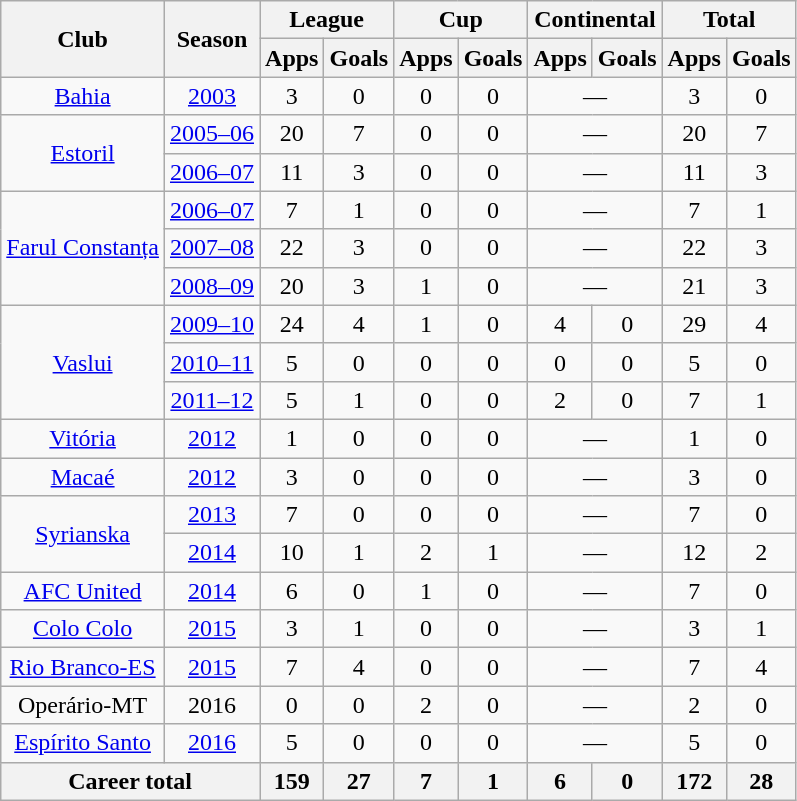<table class="wikitable" style="text-align:center">
<tr>
<th rowspan="2">Club</th>
<th rowspan="2">Season</th>
<th colspan="2">League</th>
<th colspan="2">Cup</th>
<th colspan="2">Continental</th>
<th colspan="2">Total</th>
</tr>
<tr>
<th>Apps</th>
<th>Goals</th>
<th>Apps</th>
<th>Goals</th>
<th>Apps</th>
<th>Goals</th>
<th>Apps</th>
<th>Goals</th>
</tr>
<tr>
<td><a href='#'>Bahia</a></td>
<td><a href='#'>2003</a></td>
<td>3</td>
<td>0</td>
<td>0</td>
<td>0</td>
<td colspan="2">—</td>
<td>3</td>
<td>0</td>
</tr>
<tr>
<td rowspan="2"><a href='#'>Estoril</a></td>
<td><a href='#'>2005–06</a></td>
<td>20</td>
<td>7</td>
<td>0</td>
<td>0</td>
<td colspan="2">—</td>
<td>20</td>
<td>7</td>
</tr>
<tr>
<td><a href='#'>2006–07</a></td>
<td>11</td>
<td>3</td>
<td>0</td>
<td>0</td>
<td colspan="2">—</td>
<td>11</td>
<td>3</td>
</tr>
<tr>
<td rowspan="3"><a href='#'>Farul Constanța</a></td>
<td><a href='#'>2006–07</a></td>
<td>7</td>
<td>1</td>
<td>0</td>
<td>0</td>
<td colspan="2">—</td>
<td>7</td>
<td>1</td>
</tr>
<tr>
<td><a href='#'>2007–08</a></td>
<td>22</td>
<td>3</td>
<td>0</td>
<td>0</td>
<td colspan="2">—</td>
<td>22</td>
<td>3</td>
</tr>
<tr>
<td><a href='#'>2008–09</a></td>
<td>20</td>
<td>3</td>
<td>1</td>
<td>0</td>
<td colspan="2">—</td>
<td>21</td>
<td>3</td>
</tr>
<tr>
<td rowspan="3"><a href='#'>Vaslui</a></td>
<td><a href='#'>2009–10</a></td>
<td>24</td>
<td>4</td>
<td>1</td>
<td>0</td>
<td>4</td>
<td>0</td>
<td>29</td>
<td>4</td>
</tr>
<tr>
<td><a href='#'>2010–11</a></td>
<td>5</td>
<td>0</td>
<td>0</td>
<td>0</td>
<td>0</td>
<td>0</td>
<td>5</td>
<td>0</td>
</tr>
<tr>
<td><a href='#'>2011–12</a></td>
<td>5</td>
<td>1</td>
<td>0</td>
<td>0</td>
<td>2</td>
<td>0</td>
<td>7</td>
<td>1</td>
</tr>
<tr>
<td><a href='#'>Vitória</a></td>
<td><a href='#'>2012</a></td>
<td>1</td>
<td>0</td>
<td>0</td>
<td>0</td>
<td colspan="2">—</td>
<td>1</td>
<td>0</td>
</tr>
<tr>
<td><a href='#'>Macaé</a></td>
<td><a href='#'>2012</a></td>
<td>3</td>
<td>0</td>
<td>0</td>
<td>0</td>
<td colspan="2">—</td>
<td>3</td>
<td>0</td>
</tr>
<tr>
<td rowspan="2"><a href='#'>Syrianska</a></td>
<td><a href='#'>2013</a></td>
<td>7</td>
<td>0</td>
<td>0</td>
<td>0</td>
<td colspan="2">—</td>
<td>7</td>
<td>0</td>
</tr>
<tr>
<td><a href='#'>2014</a></td>
<td>10</td>
<td>1</td>
<td>2</td>
<td>1</td>
<td colspan="2">—</td>
<td>12</td>
<td>2</td>
</tr>
<tr>
<td><a href='#'>AFC United</a></td>
<td><a href='#'>2014</a></td>
<td>6</td>
<td>0</td>
<td>1</td>
<td>0</td>
<td colspan="2">—</td>
<td>7</td>
<td>0</td>
</tr>
<tr>
<td><a href='#'>Colo Colo</a></td>
<td><a href='#'>2015</a></td>
<td>3</td>
<td>1</td>
<td>0</td>
<td>0</td>
<td colspan="2">—</td>
<td>3</td>
<td>1</td>
</tr>
<tr>
<td><a href='#'>Rio Branco-ES</a></td>
<td><a href='#'>2015</a></td>
<td>7</td>
<td>4</td>
<td>0</td>
<td>0</td>
<td colspan="2">—</td>
<td>7</td>
<td>4</td>
</tr>
<tr>
<td>Operário-MT</td>
<td>2016</td>
<td>0</td>
<td>0</td>
<td>2</td>
<td>0</td>
<td colspan="2">—</td>
<td>2</td>
<td>0</td>
</tr>
<tr>
<td><a href='#'>Espírito Santo</a></td>
<td><a href='#'>2016</a></td>
<td>5</td>
<td>0</td>
<td>0</td>
<td>0</td>
<td colspan="2">—</td>
<td>5</td>
<td>0</td>
</tr>
<tr>
<th colspan="2">Career total</th>
<th>159</th>
<th>27</th>
<th>7</th>
<th>1</th>
<th>6</th>
<th>0</th>
<th>172</th>
<th>28</th>
</tr>
</table>
